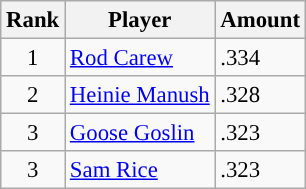<table class="wikitable" style="font-size: 95%; text-align:left;">
<tr>
<th>Rank</th>
<th>Player</th>
<th>Amount</th>
</tr>
<tr>
<td align="center">1</td>
<td><a href='#'>Rod Carew</a></td>
<td>.334</td>
</tr>
<tr>
<td align="center">2</td>
<td><a href='#'>Heinie Manush</a></td>
<td>.328</td>
</tr>
<tr>
<td align="center">3</td>
<td><a href='#'>Goose Goslin</a></td>
<td>.323</td>
</tr>
<tr>
<td align="center">3</td>
<td><a href='#'>Sam Rice</a></td>
<td>.323</td>
</tr>
</table>
